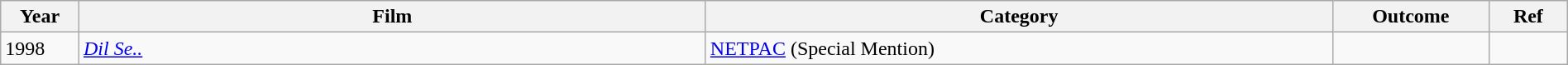<table class="wikitable" style="width:100%;">
<tr>
<th width=5%>Year</th>
<th style="width:40%;">Film</th>
<th style="width:40%;">Category</th>
<th style="width:10%;">Outcome</th>
<th style="width:5%;">Ref</th>
</tr>
<tr>
<td>1998</td>
<td><em><a href='#'>Dil Se..</a></em></td>
<td><a href='#'>NETPAC</a> (Special Mention)</td>
<td></td>
<td></td>
</tr>
</table>
